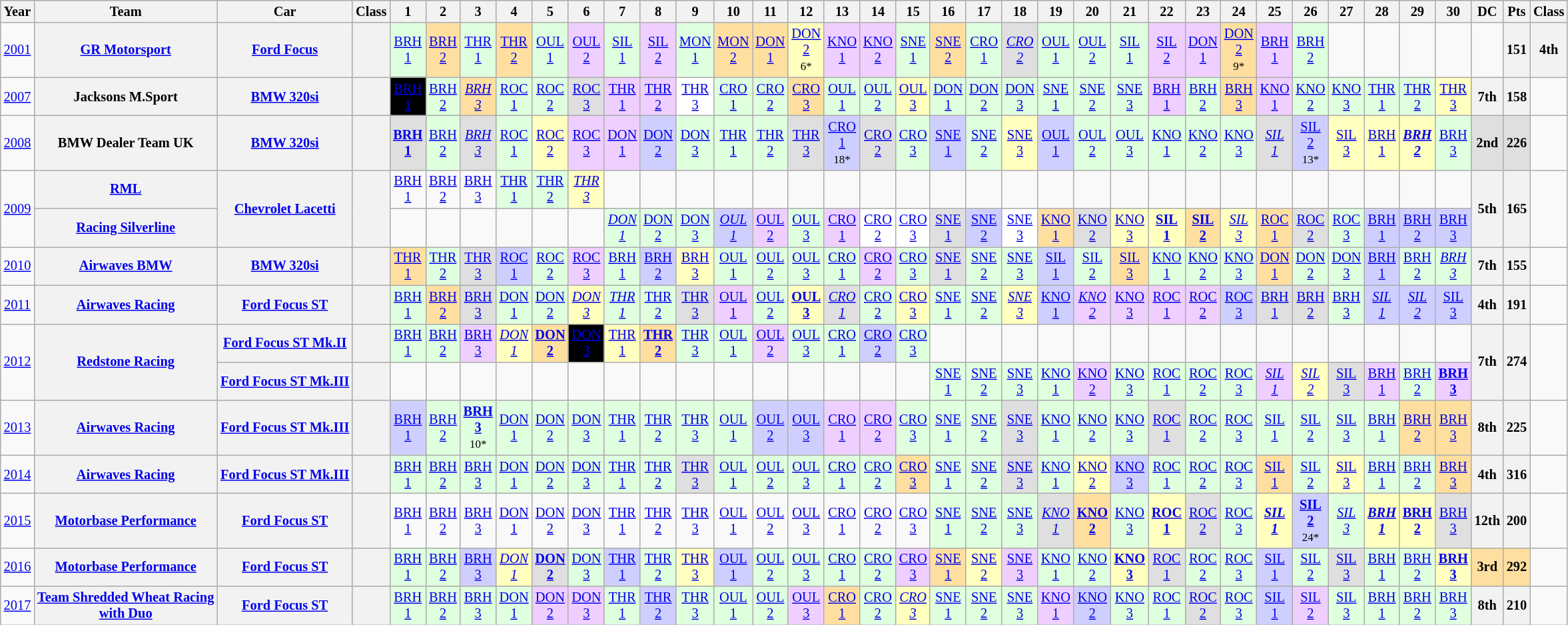<table class="wikitable" style="text-align:center; font-size:85%">
<tr>
<th>Year</th>
<th>Team</th>
<th>Car</th>
<th>Class</th>
<th>1</th>
<th>2</th>
<th>3</th>
<th>4</th>
<th>5</th>
<th>6</th>
<th>7</th>
<th>8</th>
<th>9</th>
<th>10</th>
<th>11</th>
<th>12</th>
<th>13</th>
<th>14</th>
<th>15</th>
<th>16</th>
<th>17</th>
<th>18</th>
<th>19</th>
<th>20</th>
<th>21</th>
<th>22</th>
<th>23</th>
<th>24</th>
<th>25</th>
<th>26</th>
<th>27</th>
<th>28</th>
<th>29</th>
<th>30</th>
<th>DC</th>
<th>Pts</th>
<th>Class</th>
</tr>
<tr>
<td><a href='#'>2001</a></td>
<th nowrap><a href='#'>GR Motorsport</a></th>
<th nowrap><a href='#'>Ford Focus</a></th>
<th><span></span></th>
<td style="background:#dfffdf;"><a href='#'>BRH<br>1</a><br></td>
<td style="background:#FFDF9F;"><a href='#'>BRH<br>2</a><br></td>
<td style="background:#dfffdf;"><a href='#'>THR<br>1</a><br></td>
<td style="background:#FFDF9F;"><a href='#'>THR<br>2</a><br></td>
<td style="background:#dfffdf;"><a href='#'>OUL<br>1</a><br></td>
<td style="background:#efcfff;"><a href='#'>OUL<br>2</a><br></td>
<td style="background:#dfffdf;"><a href='#'>SIL<br>1</a><br></td>
<td style="background:#efcfff;"><a href='#'>SIL<br>2</a><br></td>
<td style="background:#dfffdf;"><a href='#'>MON<br>1</a><br></td>
<td style="background:#FFDF9F;"><a href='#'>MON<br>2</a><br></td>
<td style="background:#FFDF9F;"><a href='#'>DON<br>1</a><br></td>
<td style="background:#FFFFBF;"><a href='#'>DON<br>2</a><br><small>6*</small></td>
<td style="background:#efcfff;"><a href='#'>KNO<br>1</a><br></td>
<td style="background:#efcfff;"><a href='#'>KNO<br>2</a><br></td>
<td style="background:#dfffdf;"><a href='#'>SNE<br>1</a><br></td>
<td style="background:#FFDF9F;"><a href='#'>SNE<br>2</a><br></td>
<td style="background:#dfffdf;"><a href='#'>CRO<br>1</a><br></td>
<td style="background:#DFDFDF;"><em><a href='#'>CRO<br>2</a></em><br></td>
<td style="background:#dfffdf;"><a href='#'>OUL<br>1</a><br></td>
<td style="background:#dfffdf;"><a href='#'>OUL<br>2</a><br></td>
<td style="background:#dfffdf;"><a href='#'>SIL<br>1</a><br></td>
<td style="background:#efcfff;"><a href='#'>SIL<br>2</a><br></td>
<td style="background:#efcfff;"><a href='#'>DON<br>1</a><br></td>
<td style="background:#FFDF9F;"><a href='#'>DON<br>2</a><br><small>9*</small></td>
<td style="background:#efcfff;"><a href='#'>BRH<br>1</a><br></td>
<td style="background:#dfffdf;"><a href='#'>BRH<br>2</a><br></td>
<td></td>
<td></td>
<td></td>
<td></td>
<td></td>
<th>151</th>
<th>4th</th>
</tr>
<tr>
<td><a href='#'>2007</a></td>
<th nowrap>Jacksons M.Sport</th>
<th nowrap><a href='#'>BMW 320si</a></th>
<th></th>
<td style="background:#000000; color:white"><a href='#'><span>BRH<br>1</span></a><br></td>
<td style="background:#dfffdf;"><a href='#'>BRH<br>2</a><br></td>
<td style="background:#FFDF9F;"><em><a href='#'>BRH<br>3</a></em><br></td>
<td style="background:#dfffdf;"><a href='#'>ROC<br>1</a><br></td>
<td style="background:#dfffdf;"><a href='#'>ROC<br>2</a><br></td>
<td style="background:#DFDFDF;"><a href='#'>ROC<br>3</a><br></td>
<td style="background:#efcfff;"><a href='#'>THR<br>1</a><br></td>
<td style="background:#efcfff;"><a href='#'>THR<br>2</a><br></td>
<td style="background:#FFFFFF;"><a href='#'>THR<br>3</a><br></td>
<td style="background:#dfffdf;"><a href='#'>CRO<br>1</a><br></td>
<td style="background:#dfffdf;"><a href='#'>CRO<br>2</a><br></td>
<td style="background:#FFDF9F;"><a href='#'>CRO<br>3</a><br></td>
<td style="background:#dfffdf;"><a href='#'>OUL<br>1</a><br></td>
<td style="background:#dfffdf;"><a href='#'>OUL<br>2</a><br></td>
<td style="background:#FFFFBF;"><a href='#'>OUL<br>3</a><br></td>
<td style="background:#dfffdf;"><a href='#'>DON<br>1</a><br></td>
<td style="background:#dfffdf;"><a href='#'>DON<br>2</a><br></td>
<td style="background:#dfffdf;"><a href='#'>DON<br>3</a><br></td>
<td style="background:#dfffdf;"><a href='#'>SNE<br>1</a><br></td>
<td style="background:#dfffdf;"><a href='#'>SNE<br>2</a><br></td>
<td style="background:#dfffdf;"><a href='#'>SNE<br>3</a><br></td>
<td style="background:#efcfff;"><a href='#'>BRH<br>1</a><br></td>
<td style="background:#dfffdf;"><a href='#'>BRH<br>2</a><br></td>
<td style="background:#FFDF9F;"><a href='#'>BRH<br>3</a><br></td>
<td style="background:#efcfff;"><a href='#'>KNO<br>1</a><br></td>
<td style="background:#dfffdf;"><a href='#'>KNO<br>2</a><br></td>
<td style="background:#dfffdf;"><a href='#'>KNO<br>3</a><br></td>
<td style="background:#dfffdf;"><a href='#'>THR<br>1</a><br></td>
<td style="background:#dfffdf;"><a href='#'>THR<br>2</a><br></td>
<td style="background:#FFFFBF;"><a href='#'>THR<br>3</a><br></td>
<th>7th</th>
<th>158</th>
<td></td>
</tr>
<tr>
<td><a href='#'>2008</a></td>
<th nowrap>BMW Dealer Team UK</th>
<th nowrap><a href='#'>BMW 320si</a></th>
<th></th>
<td style="background:#DFDFDF;"><strong><a href='#'>BRH<br>1</a></strong><br></td>
<td style="background:#dfffdf;"><a href='#'>BRH<br>2</a><br></td>
<td style="background:#DFDFDF;"><em><a href='#'>BRH<br>3</a></em><br></td>
<td style="background:#dfffdf;"><a href='#'>ROC<br>1</a><br></td>
<td style="background:#FFFFBF;"><a href='#'>ROC<br>2</a><br></td>
<td style="background:#efcfff;"><a href='#'>ROC<br>3</a><br></td>
<td style="background:#efcfff;"><a href='#'>DON<br>1</a><br></td>
<td style="background:#CFCFFF;"><a href='#'>DON<br>2</a><br></td>
<td style="background:#dfffdf;"><a href='#'>DON<br>3</a><br></td>
<td style="background:#dfffdf;"><a href='#'>THR<br>1</a><br></td>
<td style="background:#dfffdf;"><a href='#'>THR<br>2</a><br></td>
<td style="background:#DFDFDF;"><a href='#'>THR<br>3</a><br></td>
<td style="background:#CFCFFF;"><a href='#'>CRO<br>1</a><br><small>18*</small></td>
<td style="background:#DFDFDF;"><a href='#'>CRO<br>2</a><br></td>
<td style="background:#dfffdf;"><a href='#'>CRO<br>3</a><br></td>
<td style="background:#CFCFFF;"><a href='#'>SNE<br>1</a><br></td>
<td style="background:#dfffdf;"><a href='#'>SNE<br>2</a><br></td>
<td style="background:#FFFFBF;"><a href='#'>SNE<br>3</a><br></td>
<td style="background:#CFCFFF;"><a href='#'>OUL<br>1</a><br></td>
<td style="background:#dfffdf;"><a href='#'>OUL<br>2</a><br></td>
<td style="background:#dfffdf;"><a href='#'>OUL<br>3</a><br></td>
<td style="background:#dfffdf;"><a href='#'>KNO<br>1</a><br></td>
<td style="background:#dfffdf;"><a href='#'>KNO<br>2</a><br></td>
<td style="background:#dfffdf;"><a href='#'>KNO<br>3</a><br></td>
<td style="background:#DFDFDF;"><em><a href='#'>SIL<br>1</a></em><br></td>
<td style="background:#CFCFFF;"><a href='#'>SIL<br>2</a><br><small>13*</small></td>
<td style="background:#FFFFBF;"><a href='#'>SIL<br>3</a><br></td>
<td style="background:#FFFFBF;"><a href='#'>BRH<br>1</a><br></td>
<td style="background:#FFFFBF;"><strong><em><a href='#'>BRH<br>2</a></em></strong><br></td>
<td style="background:#dfffdf;"><a href='#'>BRH<br>3</a><br></td>
<td style="background:#DFDFDF;"><strong>2nd</strong></td>
<td style="background:#DFDFDF;"><strong>226</strong></td>
<td></td>
</tr>
<tr>
<td rowspan=2><a href='#'>2009</a></td>
<th nowrap><a href='#'>RML</a></th>
<th rowspan=2 nowrap><a href='#'>Chevrolet Lacetti</a></th>
<th rowspan=2></th>
<td><a href='#'>BRH<br>1</a></td>
<td><a href='#'>BRH<br>2</a></td>
<td><a href='#'>BRH<br>3</a></td>
<td style="background:#dfffdf;"><a href='#'>THR<br>1</a><br></td>
<td style="background:#dfffdf;"><a href='#'>THR<br>2</a><br></td>
<td style="background:#FFFFBF;"><em><a href='#'>THR<br>3</a></em><br></td>
<td></td>
<td></td>
<td></td>
<td></td>
<td></td>
<td></td>
<td></td>
<td></td>
<td></td>
<td></td>
<td></td>
<td></td>
<td></td>
<td></td>
<td></td>
<td></td>
<td></td>
<td></td>
<td></td>
<td></td>
<td></td>
<td></td>
<td></td>
<td></td>
<th rowspan=2>5th</th>
<th rowspan=2>165</th>
<td rowspan=2></td>
</tr>
<tr>
<th nowrap><a href='#'>Racing Silverline</a></th>
<td></td>
<td></td>
<td></td>
<td></td>
<td></td>
<td></td>
<td style="background:#dfffdf;"><em><a href='#'>DON<br>1</a></em><br></td>
<td style="background:#dfffdf;"><a href='#'>DON<br>2</a><br></td>
<td style="background:#dfffdf;"><a href='#'>DON<br>3</a><br></td>
<td style="background:#CFCFFF;"><em><a href='#'>OUL<br>1</a></em><br></td>
<td style="background:#efcfff;"><a href='#'>OUL<br>2</a><br></td>
<td style="background:#dfffdf;"><a href='#'>OUL<br>3</a><br></td>
<td style="background:#efcfff;"><a href='#'>CRO<br>1</a><br></td>
<td style="background:#FFFFFF;"><a href='#'>CRO<br>2</a><br></td>
<td style="background:#FFFFFF;"><a href='#'>CRO<br>3</a><br></td>
<td style="background:#DFDFDF;"><a href='#'>SNE<br>1</a><br></td>
<td style="background:#CFCFFF;"><a href='#'>SNE<br>2</a><br></td>
<td style="background:#FFFFFF;"><a href='#'>SNE<br>3</a><br></td>
<td style="background:#FFDF9F;"><a href='#'>KNO<br>1</a><br></td>
<td style="background:#DFDFDF;"><a href='#'>KNO<br>2</a><br></td>
<td style="background:#FFFFBF;"><a href='#'>KNO<br>3</a><br></td>
<td style="background:#FFFFBF;"><strong><a href='#'>SIL<br>1</a></strong><br></td>
<td style="background:#FFDF9F;"><strong><a href='#'>SIL<br>2</a></strong><br></td>
<td style="background:#FFFFBF;"><em><a href='#'>SIL<br>3</a></em><br></td>
<td style="background:#FFDF9F;"><a href='#'>ROC<br>1</a><br></td>
<td style="background:#DFDFDF;"><a href='#'>ROC<br>2</a><br></td>
<td style="background:#dfffdf;"><a href='#'>ROC<br>3</a><br></td>
<td style="background:#CFCFFF;"><a href='#'>BRH<br>1</a><br></td>
<td style="background:#CFCFFF;"><a href='#'>BRH<br>2</a><br></td>
<td style="background:#CFCFFF;"><a href='#'>BRH<br>3</a><br></td>
</tr>
<tr>
<td><a href='#'>2010</a></td>
<th nowrap><a href='#'>Airwaves BMW</a></th>
<th nowrap><a href='#'>BMW 320si</a></th>
<th></th>
<td style="background:#FFDF9F;"><a href='#'>THR<br>1</a><br></td>
<td style="background:#dfffdf;"><a href='#'>THR<br>2</a><br></td>
<td style="background:#DFDFDF;"><a href='#'>THR<br>3</a><br></td>
<td style="background:#CFCFFF;"><a href='#'>ROC<br>1</a><br></td>
<td style="background:#dfffdf;"><a href='#'>ROC<br>2</a><br></td>
<td style="background:#efcfff;"><a href='#'>ROC<br>3</a><br></td>
<td style="background:#dfffdf;"><a href='#'>BRH<br>1</a><br></td>
<td style="background:#CFCFFF;"><a href='#'>BRH<br>2</a><br></td>
<td style="background:#FFFFBF;"><a href='#'>BRH<br>3</a><br></td>
<td style="background:#dfffdf;"><a href='#'>OUL<br>1</a><br></td>
<td style="background:#dfffdf;"><a href='#'>OUL<br>2</a><br></td>
<td style="background:#dfffdf;"><a href='#'>OUL<br>3</a><br></td>
<td style="background:#dfffdf;"><a href='#'>CRO<br>1</a><br></td>
<td style="background:#efcfff;"><a href='#'>CRO<br>2</a><br></td>
<td style="background:#dfffdf;"><a href='#'>CRO<br>3</a><br></td>
<td style="background:#DFDFDF;"><a href='#'>SNE<br>1</a><br></td>
<td style="background:#dfffdf;"><a href='#'>SNE<br>2</a><br></td>
<td style="background:#dfffdf;"><a href='#'>SNE<br>3</a><br></td>
<td style="background:#CFCFFF;"><a href='#'>SIL<br>1</a><br></td>
<td style="background:#dfffdf;"><a href='#'>SIL<br>2</a><br></td>
<td style="background:#FFDF9F;"><a href='#'>SIL<br>3</a><br></td>
<td style="background:#dfffdf;"><a href='#'>KNO<br>1</a><br></td>
<td style="background:#dfffdf;"><a href='#'>KNO<br>2</a><br></td>
<td style="background:#dfffdf;"><a href='#'>KNO<br>3</a><br></td>
<td style="background:#FFDF9F;"><a href='#'>DON<br>1</a><br></td>
<td style="background:#dfffdf;"><a href='#'>DON<br>2</a><br></td>
<td style="background:#dfffdf;"><a href='#'>DON<br>3</a><br></td>
<td style="background:#CFCFFF;"><a href='#'>BRH<br>1</a><br></td>
<td style="background:#dfffdf;"><a href='#'>BRH<br>2</a><br></td>
<td style="background:#dfffdf;"><em><a href='#'>BRH<br>3</a></em><br></td>
<th>7th</th>
<th>155</th>
<td></td>
</tr>
<tr>
<td><a href='#'>2011</a></td>
<th nowrap><a href='#'>Airwaves Racing</a></th>
<th nowrap><a href='#'>Ford Focus ST</a></th>
<th></th>
<td style="background:#dfffdf;"><a href='#'>BRH<br>1</a><br></td>
<td style="background:#FFDF9F;"><a href='#'>BRH<br>2</a><br></td>
<td style="background:#DFDFDF;"><a href='#'>BRH<br>3</a><br></td>
<td style="background:#dfffdf;"><a href='#'>DON<br>1</a><br></td>
<td style="background:#dfffdf;"><a href='#'>DON<br>2</a><br></td>
<td style="background:#FFFFBF;"><em><a href='#'>DON<br>3</a></em><br></td>
<td style="background:#dfffdf;"><em><a href='#'>THR<br>1</a></em><br></td>
<td style="background:#dfffdf;"><a href='#'>THR<br>2</a><br></td>
<td style="background:#DFDFDF;"><a href='#'>THR<br>3</a><br></td>
<td style="background:#efcfff;"><a href='#'>OUL<br>1</a><br></td>
<td style="background:#dfffdf;"><a href='#'>OUL<br>2</a><br></td>
<td style="background:#FFFFBF;"><strong><a href='#'>OUL<br>3</a></strong><br></td>
<td style="background:#DFDFDF;"><em><a href='#'>CRO<br>1</a></em><br></td>
<td style="background:#dfffdf;"><a href='#'>CRO<br>2</a><br></td>
<td style="background:#FFFFBF;"><a href='#'>CRO<br>3</a><br></td>
<td style="background:#dfffdf;"><a href='#'>SNE<br>1</a><br></td>
<td style="background:#dfffdf;"><a href='#'>SNE<br>2</a><br></td>
<td style="background:#FFFFBF;"><em><a href='#'>SNE<br>3</a></em><br></td>
<td style="background:#CFCFFF;"><a href='#'>KNO<br>1</a><br></td>
<td style="background:#efcfff;"><em><a href='#'>KNO<br>2</a></em><br></td>
<td style="background:#efcfff;"><a href='#'>KNO<br>3</a><br></td>
<td style="background:#efcfff;"><a href='#'>ROC<br>1</a><br></td>
<td style="background:#efcfff;"><a href='#'>ROC<br>2</a><br></td>
<td style="background:#CFCFFF;"><a href='#'>ROC<br>3</a><br></td>
<td style="background:#DFDFDF;"><a href='#'>BRH<br>1</a><br></td>
<td style="background:#DFDFDF;"><a href='#'>BRH<br>2</a><br></td>
<td style="background:#dfffdf;"><a href='#'>BRH<br>3</a><br></td>
<td style="background:#CFCFFF;"><em><a href='#'>SIL<br>1</a></em><br></td>
<td style="background:#CFCFFF;"><em><a href='#'>SIL<br>2</a></em><br></td>
<td style="background:#CFCFFF;"><a href='#'>SIL<br>3</a><br></td>
<th>4th</th>
<th>191</th>
<td></td>
</tr>
<tr>
<td rowspan=2><a href='#'>2012</a></td>
<th rowspan=2 nowrap><a href='#'>Redstone Racing</a></th>
<th nowrap><a href='#'>Ford Focus ST Mk.II</a></th>
<th></th>
<td style="background:#dfffdf;"><a href='#'>BRH<br>1</a><br></td>
<td style="background:#dfffdf;"><a href='#'>BRH<br>2</a><br></td>
<td style="background:#efcfff;"><a href='#'>BRH<br>3</a><br></td>
<td style="background:#FFFFBF;"><em><a href='#'>DON<br>1</a></em><br></td>
<td style="background:#FFDF9F;"><strong><a href='#'>DON<br>2</a></strong><br></td>
<td style="background:#000000; color:white"><a href='#'><span>DON<br>3</span></a><br></td>
<td style="background:#FFFFBF;"><a href='#'>THR<br>1</a><br></td>
<td style="background:#FFDF9F;"><strong><a href='#'>THR<br>2</a></strong><br></td>
<td style="background:#dfffdf;"><a href='#'>THR<br>3</a><br></td>
<td style="background:#dfffdf;"><a href='#'>OUL<br>1</a><br></td>
<td style="background:#efcfff;"><a href='#'>OUL<br>2</a><br></td>
<td style="background:#dfffdf;"><a href='#'>OUL<br>3</a><br></td>
<td style="background:#dfffdf;"><a href='#'>CRO<br>1</a><br></td>
<td style="background:#CFCFFF;"><a href='#'>CRO<br>2</a><br></td>
<td style="background:#dfffdf;"><a href='#'>CRO<br>3</a><br></td>
<td></td>
<td></td>
<td></td>
<td></td>
<td></td>
<td></td>
<td></td>
<td></td>
<td></td>
<td></td>
<td></td>
<td></td>
<td></td>
<td></td>
<td></td>
<th rowspan=2>7th</th>
<th rowspan=2>274</th>
<td rowspan=2></td>
</tr>
<tr>
<th nowrap><a href='#'>Ford Focus ST Mk.III</a></th>
<th></th>
<td></td>
<td></td>
<td></td>
<td></td>
<td></td>
<td></td>
<td></td>
<td></td>
<td></td>
<td></td>
<td></td>
<td></td>
<td></td>
<td></td>
<td></td>
<td style="background:#dfffdf;"><a href='#'>SNE<br>1</a><br></td>
<td style="background:#dfffdf;"><a href='#'>SNE<br>2</a><br></td>
<td style="background:#dfffdf;"><a href='#'>SNE<br>3</a><br></td>
<td style="background:#dfffdf;"><a href='#'>KNO<br>1</a><br></td>
<td style="background:#efcfff;"><a href='#'>KNO<br>2</a><br></td>
<td style="background:#dfffdf;"><a href='#'>KNO<br>3</a><br></td>
<td style="background:#dfffdf;"><a href='#'>ROC<br>1</a><br></td>
<td style="background:#dfffdf;"><a href='#'>ROC<br>2</a><br></td>
<td style="background:#dfffdf;"><a href='#'>ROC<br>3</a><br></td>
<td style="background:#efcfff;"><em><a href='#'>SIL<br>1</a></em><br></td>
<td style="background:#FFFFBF;"><em><a href='#'>SIL<br>2</a></em><br></td>
<td style="background:#DFDFDF;"><a href='#'>SIL<br>3</a><br></td>
<td style="background:#efcfff;"><a href='#'>BRH<br>1</a><br></td>
<td style="background:#dfffdf;"><a href='#'>BRH<br>2</a><br></td>
<td style="background:#efcfff;"><strong><a href='#'>BRH<br>3</a></strong><br></td>
</tr>
<tr>
<td><a href='#'>2013</a></td>
<th nowrap><a href='#'>Airwaves Racing</a></th>
<th nowrap><a href='#'>Ford Focus ST Mk.III</a></th>
<th></th>
<td style="background:#CFCFFF;"><a href='#'>BRH<br>1</a><br></td>
<td style="background:#DFFFDF;"><a href='#'>BRH<br>2</a><br></td>
<td style="background:#DFFFDF;"><strong><a href='#'>BRH<br>3</a></strong><br><small>10*</small></td>
<td style="background:#DFFFDF;"><a href='#'>DON<br>1</a><br></td>
<td style="background:#DFFFDF;"><a href='#'>DON<br>2</a><br></td>
<td style="background:#DFFFDF;"><a href='#'>DON<br>3</a><br></td>
<td style="background:#DFFFDF;"><a href='#'>THR<br>1</a><br></td>
<td style="background:#DFFFDF;"><a href='#'>THR<br>2</a><br></td>
<td style="background:#DFFFDF;"><a href='#'>THR<br>3</a><br></td>
<td style="background:#DFFFDF;"><a href='#'>OUL<br>1</a><br></td>
<td style="background:#CFCFFF;"><a href='#'>OUL<br>2</a><br></td>
<td style="background:#CFCFFF;"><a href='#'>OUL<br>3</a><br></td>
<td style="background:#EFCFFF;"><a href='#'>CRO<br>1</a><br></td>
<td style="background:#EFCFFF;"><a href='#'>CRO<br>2</a><br></td>
<td style="background:#DFFFDF;"><a href='#'>CRO<br>3</a><br></td>
<td style="background:#DFFFDF;"><a href='#'>SNE<br>1</a><br></td>
<td style="background:#DFFFDF;"><a href='#'>SNE<br>2</a><br></td>
<td style="background:#DFDFDF;"><a href='#'>SNE<br>3</a><br></td>
<td style="background:#DFFFDF;"><a href='#'>KNO<br>1</a><br></td>
<td style="background:#DFFFDF;"><a href='#'>KNO<br>2</a><br></td>
<td style="background:#DFFFDF;"><a href='#'>KNO<br>3</a><br></td>
<td style="background:#DFDFDF;"><a href='#'>ROC<br>1</a><br></td>
<td style="background:#DFFFDF;"><a href='#'>ROC<br>2</a><br></td>
<td style="background:#DFFFDF;"><a href='#'>ROC<br>3</a><br></td>
<td style="background:#DFFFDF;"><a href='#'>SIL<br>1</a><br></td>
<td style="background:#DFFFDF;"><a href='#'>SIL<br>2</a><br></td>
<td style="background:#DFFFDF;"><a href='#'>SIL<br>3</a><br></td>
<td style="background:#DFFFDF;"><a href='#'>BRH<br>1</a><br></td>
<td style="background:#FFDF9F;"><a href='#'>BRH<br>2</a><br></td>
<td style="background:#FFDF9F;"><a href='#'>BRH<br>3</a><br></td>
<th>8th</th>
<th>225</th>
<td></td>
</tr>
<tr>
<td><a href='#'>2014</a></td>
<th nowrap><a href='#'>Airwaves Racing</a></th>
<th nowrap><a href='#'>Ford Focus ST Mk.III</a></th>
<th></th>
<td style="background:#DFFFDF;"><a href='#'>BRH<br>1</a><br></td>
<td style="background:#DFFFDF;"><a href='#'>BRH<br>2</a><br></td>
<td style="background:#DFFFDF;"><a href='#'>BRH<br>3</a><br></td>
<td style="background:#DFFFDF;"><a href='#'>DON<br>1</a><br></td>
<td style="background:#DFFFDF;"><a href='#'>DON<br>2</a><br></td>
<td style="background:#DFFFDF;"><a href='#'>DON<br>3</a><br></td>
<td style="background:#DFFFDF;"><a href='#'>THR<br>1</a><br></td>
<td style="background:#DFFFDF;"><a href='#'>THR<br>2</a><br></td>
<td style="background:#DFDFDF;"><a href='#'>THR<br>3</a><br></td>
<td style="background:#DFFFDF;"><a href='#'>OUL<br>1</a><br></td>
<td style="background:#DFFFDF;"><a href='#'>OUL<br>2</a><br></td>
<td style="background:#DFFFDF;"><a href='#'>OUL<br>3</a><br></td>
<td style="background:#DFFFDF;"><a href='#'>CRO<br>1</a><br></td>
<td style="background:#DFFFDF;"><a href='#'>CRO<br>2</a><br></td>
<td style="background:#FFDF9F;"><a href='#'>CRO<br>3</a><br></td>
<td style="background:#DFFFDF;"><a href='#'>SNE<br>1</a><br></td>
<td style="background:#DFFFDF;"><a href='#'>SNE<br>2</a><br></td>
<td style="background:#DFDFDF;"><a href='#'>SNE<br>3</a><br></td>
<td style="background:#DFFFDF;"><a href='#'>KNO<br>1</a><br></td>
<td style="background:#FFFFBF;"><a href='#'>KNO<br>2</a><br></td>
<td style="background:#CFCFFF;"><a href='#'>KNO<br>3</a><br></td>
<td style="background:#DFFFDF;"><a href='#'>ROC<br>1</a><br></td>
<td style="background:#DFFFDF;"><a href='#'>ROC<br>2</a><br></td>
<td style="background:#DFFFDF;"><a href='#'>ROC<br>3</a><br></td>
<td style="background:#FFDF9F;"><a href='#'>SIL<br>1</a><br></td>
<td style="background:#DFFFDF;"><a href='#'>SIL<br>2</a><br></td>
<td style="background:#FFFFBF;"><a href='#'>SIL<br>3</a><br></td>
<td style="background:#DFFFDF;"><a href='#'>BRH<br>1</a><br></td>
<td style="background:#DFFFDF;"><a href='#'>BRH<br>2</a><br></td>
<td style="background:#FFDF9F;"><a href='#'>BRH<br>3</a><br></td>
<th>4th</th>
<th>316</th>
<td></td>
</tr>
<tr>
<td><a href='#'>2015</a></td>
<th nowrap><a href='#'>Motorbase Performance</a></th>
<th nowrap><a href='#'>Ford Focus ST</a></th>
<th></th>
<td style="background:;"><a href='#'>BRH<br>1</a></td>
<td style="background:;"><a href='#'>BRH<br>2</a></td>
<td style="background:;"><a href='#'>BRH<br>3</a></td>
<td style="background:;"><a href='#'>DON<br>1</a></td>
<td style="background:;"><a href='#'>DON<br>2</a></td>
<td style="background:;"><a href='#'>DON<br>3</a></td>
<td style="background:;"><a href='#'>THR<br>1</a></td>
<td style="background:;"><a href='#'>THR<br>2</a></td>
<td style="background:;"><a href='#'>THR<br>3</a></td>
<td style="background:;"><a href='#'>OUL<br>1</a></td>
<td style="background:;"><a href='#'>OUL<br>2</a></td>
<td style="background:;"><a href='#'>OUL<br>3</a></td>
<td style="background:;"><a href='#'>CRO<br>1</a></td>
<td style="background:;"><a href='#'>CRO<br>2</a></td>
<td style="background:;"><a href='#'>CRO<br>3</a></td>
<td style="background:#DFFFDF;"><a href='#'>SNE<br>1</a><br></td>
<td style="background:#DFFFDF;"><a href='#'>SNE<br>2</a><br></td>
<td style="background:#DFFFDF;"><a href='#'>SNE<br>3</a><br></td>
<td style="background:#DFDFDF;"><em><a href='#'>KNO<br>1</a></em><br></td>
<td style="background:#FFDF9F;"><strong><a href='#'>KNO<br>2</a></strong><br></td>
<td style="background:#DFFFDF;"><a href='#'>KNO<br>3</a><br></td>
<td style="background:#FFFFBF;"><strong><a href='#'>ROC<br>1</a></strong><br></td>
<td style="background:#DFDFDF;"><a href='#'>ROC<br>2</a><br></td>
<td style="background:#DFFFDF;"><a href='#'>ROC<br>3</a><br></td>
<td style="background:#FFFFBF;"><strong><em><a href='#'>SIL<br>1</a></em></strong><br></td>
<td style="background:#CFCFFF;"><strong><a href='#'>SIL<br>2</a></strong><br><small>24*</small></td>
<td style="background:#DFFFDF;"><em><a href='#'>SIL<br>3</a></em><br></td>
<td style="background:#FFFFBF;"><strong><em><a href='#'>BRH<br>1</a></em></strong><br></td>
<td style="background:#FFFFBF;"><strong><a href='#'>BRH<br>2</a></strong><br></td>
<td style="background:#DFDFDF;"><a href='#'>BRH<br>3</a><br></td>
<th>12th</th>
<th>200</th>
<td></td>
</tr>
<tr>
<td><a href='#'>2016</a></td>
<th nowrap><a href='#'>Motorbase Performance</a></th>
<th nowrap><a href='#'>Ford Focus ST</a></th>
<th></th>
<td style="background:#DFFFDF;"><a href='#'>BRH<br>1</a><br></td>
<td style="background:#DFFFDF;"><a href='#'>BRH<br>2</a><br></td>
<td style="background:#CFCFFF;"><a href='#'>BRH<br>3</a><br></td>
<td style="background:#FFFFBF;"><em><a href='#'>DON<br>1</a></em><br></td>
<td style="background:#DFDFDF;"><strong><a href='#'>DON<br>2</a></strong><br></td>
<td style="background:#DFFFDF;"><a href='#'>DON<br>3</a><br></td>
<td style="background:#CFCFFF;"><a href='#'>THR<br>1</a><br></td>
<td style="background:#DFFFDF;"><a href='#'>THR<br>2</a><br></td>
<td style="background:#FFFFBF;"><a href='#'>THR<br>3</a><br></td>
<td style="background:#CFCFFF;"><a href='#'>OUL<br>1</a><br></td>
<td style="background:#DFFFDF;"><a href='#'>OUL<br>2</a><br></td>
<td style="background:#DFFFDF;"><a href='#'>OUL<br>3</a><br></td>
<td style="background:#DFFFDF;"><a href='#'>CRO<br>1</a><br></td>
<td style="background:#DFFFDF;"><a href='#'>CRO<br>2</a><br></td>
<td style="background:#EFCFFF;"><a href='#'>CRO<br>3</a><br></td>
<td style="background:#FFDF9F;"><a href='#'>SNE<br>1</a><br></td>
<td style="background:#FFFFBF;"><a href='#'>SNE<br>2</a><br></td>
<td style="background:#EFCFFF;"><a href='#'>SNE<br>3</a><br></td>
<td style="background:#DFFFDF;"><a href='#'>KNO<br>1</a><br></td>
<td style="background:#DFFFDF;"><a href='#'>KNO<br>2</a><br></td>
<td style="background:#FFFFBF;"><strong><a href='#'>KNO<br>3</a></strong><br></td>
<td style="background:#DFDFDF;"><a href='#'>ROC<br>1</a><br></td>
<td style="background:#DFFFDF;"><a href='#'>ROC<br>2</a><br></td>
<td style="background:#DFFFDF;"><a href='#'>ROC<br>3</a><br></td>
<td style="background:#CFCFFF;"><a href='#'>SIL<br>1</a><br></td>
<td style="background:#DFFFDF;"><a href='#'>SIL<br>2</a><br></td>
<td style="background:#DFDFDF;"><a href='#'>SIL<br>3</a><br></td>
<td style="background:#DFFFDF;"><a href='#'>BRH<br>1</a><br></td>
<td style="background:#DFFFDF;"><a href='#'>BRH<br>2</a><br></td>
<td style="background:#FFFFBF;"><strong><a href='#'>BRH<br>3</a></strong><br></td>
<th style="background:#FFDF9F;">3rd</th>
<th style="background:#FFDF9F;">292</th>
<td></td>
</tr>
<tr>
<td><a href='#'>2017</a></td>
<th nowrap><a href='#'>Team Shredded Wheat Racing<br>with Duo</a></th>
<th nowrap><a href='#'>Ford Focus ST</a></th>
<th></th>
<td style="background:#DFFFDF;"><a href='#'>BRH<br>1</a><br></td>
<td style="background:#DFFFDF;"><a href='#'>BRH<br>2</a><br></td>
<td style="background:#DFFFDF;"><a href='#'>BRH<br>3</a><br></td>
<td style="background:#DFFFDF;"><a href='#'>DON<br>1</a><br></td>
<td style="background:#EFCFFF;"><a href='#'>DON<br>2</a><br></td>
<td style="background:#EFCFFF;"><a href='#'>DON<br>3</a><br></td>
<td style="background:#DFFFDF;"><a href='#'>THR<br>1</a><br></td>
<td style="background:#CFCFFF;"><a href='#'>THR<br>2</a><br></td>
<td style="background:#DFFFDF;"><a href='#'>THR<br>3</a><br></td>
<td style="background:#DFFFDF;"><a href='#'>OUL<br>1</a><br></td>
<td style="background:#DFFFDF;"><a href='#'>OUL<br>2</a><br></td>
<td style="background:#EFCFFF;"><a href='#'>OUL<br>3</a><br></td>
<td style="background:#FFDF9F;"><a href='#'>CRO<br>1</a><br></td>
<td style="background:#DFFFDF;"><a href='#'>CRO<br>2</a><br></td>
<td style="background:#FFFFBF;"><em><a href='#'>CRO<br>3</a></em><br></td>
<td style="background:#DFFFDF;"><a href='#'>SNE<br>1</a><br></td>
<td style="background:#DFFFDF;"><a href='#'>SNE<br>2</a><br></td>
<td style="background:#DFFFDF;"><a href='#'>SNE<br>3</a><br></td>
<td style="background:#EFCFFF;"><a href='#'>KNO<br>1</a><br></td>
<td style="background:#CFCFFF;"><a href='#'>KNO<br>2</a><br></td>
<td style="background:#DFFFDF;"><a href='#'>KNO<br>3</a><br></td>
<td style="background:#DFFFDF;"><a href='#'>ROC<br>1</a><br></td>
<td style="background:#DFDFDF;"><a href='#'>ROC<br>2</a><br></td>
<td style="background:#DFFFDF;"><a href='#'>ROC<br>3</a><br></td>
<td style="background:#CFCFFF;"><a href='#'>SIL<br>1</a><br></td>
<td style="background:#EFCFFF;"><a href='#'>SIL<br>2</a><br></td>
<td style="background:#DFFFDF;"><a href='#'>SIL<br>3</a><br></td>
<td style="background:#DFFFDF;"><a href='#'>BRH<br>1</a><br></td>
<td style="background:#DFFFDF;"><a href='#'>BRH<br>2</a><br></td>
<td style="background:#DFFFDF;"><a href='#'>BRH<br>3</a><br></td>
<th>8th</th>
<th>210</th>
<td></td>
</tr>
</table>
